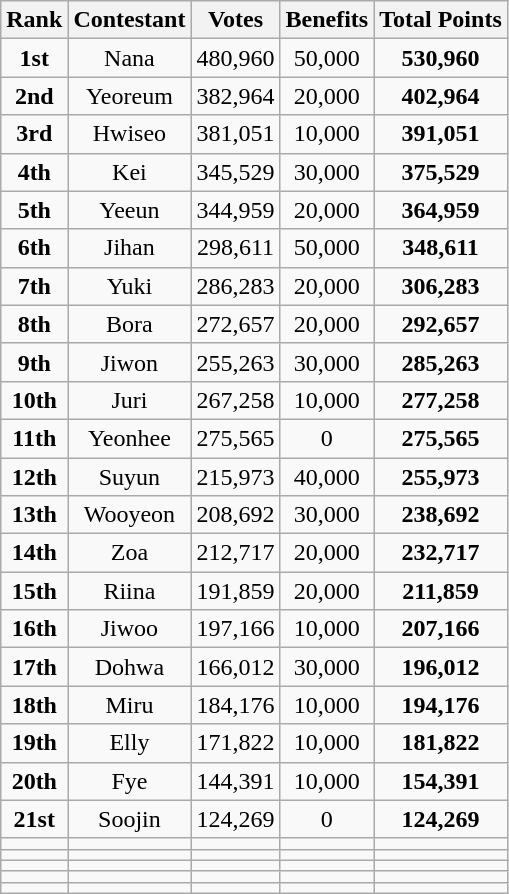<table class="wikitable plainrowheaders sortable" style="text-align:center">
<tr>
<th>Rank</th>
<th scope="col">Contestant</th>
<th scope="col">Votes</th>
<th>Benefits</th>
<th scope="col">Total Points</th>
</tr>
<tr>
<td><strong>1st</strong></td>
<td>Nana</td>
<td>480,960</td>
<td>50,000</td>
<td><strong>530,960</strong></td>
</tr>
<tr>
<td><strong>2nd</strong></td>
<td>Yeoreum</td>
<td>382,964</td>
<td>20,000</td>
<td><strong>402,964</strong></td>
</tr>
<tr>
<td><strong>3rd</strong></td>
<td>Hwiseo</td>
<td>381,051</td>
<td>10,000</td>
<td><strong>391,051</strong></td>
</tr>
<tr>
<td><strong>4th</strong></td>
<td>Kei</td>
<td>345,529</td>
<td>30,000</td>
<td><strong>375,529</strong></td>
</tr>
<tr>
<td><strong>5th</strong></td>
<td>Yeeun</td>
<td>344,959</td>
<td>20,000</td>
<td><strong>364,959</strong></td>
</tr>
<tr>
<td><strong>6th</strong></td>
<td>Jihan</td>
<td>298,611</td>
<td>50,000</td>
<td><strong>348,611</strong></td>
</tr>
<tr>
<td><strong>7th</strong></td>
<td>Yuki</td>
<td>286,283</td>
<td>20,000</td>
<td><strong>306,283</strong></td>
</tr>
<tr>
<td><strong>8th</strong></td>
<td>Bora</td>
<td>272,657</td>
<td>20,000</td>
<td><strong>292,657</strong></td>
</tr>
<tr>
<td><strong>9th</strong></td>
<td>Jiwon</td>
<td>255,263</td>
<td>30,000</td>
<td><strong>285,263</strong></td>
</tr>
<tr>
<td><strong>10th</strong></td>
<td>Juri</td>
<td>267,258</td>
<td>10,000</td>
<td><strong>277,258</strong></td>
</tr>
<tr>
<td><strong>11th</strong></td>
<td>Yeonhee</td>
<td>275,565</td>
<td>0</td>
<td><strong>275,565</strong></td>
</tr>
<tr>
<td><strong>12th</strong></td>
<td>Suyun</td>
<td>215,973</td>
<td>40,000</td>
<td><strong>255,973</strong></td>
</tr>
<tr>
<td><strong>13th</strong></td>
<td>Wooyeon</td>
<td>208,692</td>
<td>30,000</td>
<td><strong>238,692</strong></td>
</tr>
<tr>
<td><strong>14th</strong></td>
<td>Zoa</td>
<td>212,717</td>
<td>20,000</td>
<td><strong>232,717</strong></td>
</tr>
<tr>
<td><strong>15th</strong></td>
<td>Riina</td>
<td>191,859</td>
<td>20,000</td>
<td><strong>211,859</strong></td>
</tr>
<tr>
<td><strong>16th</strong></td>
<td>Jiwoo</td>
<td>197,166</td>
<td>10,000</td>
<td><strong>207,166</strong></td>
</tr>
<tr>
<td><strong>17th</strong></td>
<td>Dohwa</td>
<td>166,012</td>
<td>30,000</td>
<td><strong>196,012</strong></td>
</tr>
<tr>
<td><strong>18th</strong></td>
<td>Miru</td>
<td>184,176</td>
<td>10,000</td>
<td><strong>194,176</strong></td>
</tr>
<tr>
<td><strong>19th</strong></td>
<td>Elly</td>
<td>171,822</td>
<td>10,000</td>
<td><strong>181,822</strong></td>
</tr>
<tr>
<td><strong>20th</strong></td>
<td>Fye</td>
<td>144,391</td>
<td>10,000</td>
<td><strong>154,391</strong></td>
</tr>
<tr>
<td><strong>21st</strong></td>
<td>Soojin</td>
<td>124,269</td>
<td>0</td>
<td><strong>124,269</strong></td>
</tr>
<tr>
<td></td>
<td></td>
<td></td>
<td></td>
<td></td>
</tr>
<tr>
<td></td>
<td></td>
<td></td>
<td></td>
<td></td>
</tr>
<tr>
<td></td>
<td></td>
<td></td>
<td></td>
<td></td>
</tr>
<tr>
<td></td>
<td></td>
<td></td>
<td></td>
<td></td>
</tr>
<tr>
<td></td>
<td></td>
<td></td>
<td></td>
<td></td>
</tr>
</table>
